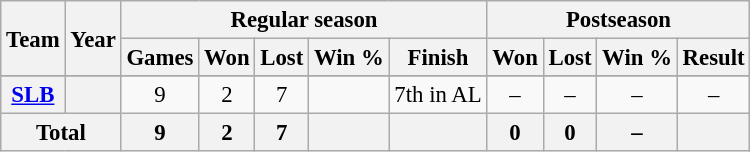<table class="wikitable" style="font-size: 95%; text-align:center;">
<tr>
<th rowspan="2">Team</th>
<th rowspan="2">Year</th>
<th colspan="5">Regular season</th>
<th colspan="4">Postseason</th>
</tr>
<tr>
<th>Games</th>
<th>Won</th>
<th>Lost</th>
<th>Win %</th>
<th>Finish</th>
<th>Won</th>
<th>Lost</th>
<th>Win %</th>
<th>Result</th>
</tr>
<tr>
</tr>
<tr>
<th><a href='#'>SLB</a></th>
<th></th>
<td>9</td>
<td>2</td>
<td>7</td>
<td></td>
<td>7th in AL</td>
<td>–</td>
<td>–</td>
<td>–</td>
<td>–</td>
</tr>
<tr>
<th colspan="2">Total</th>
<th>9</th>
<th>2</th>
<th>7</th>
<th></th>
<th></th>
<th>0</th>
<th>0</th>
<th>–</th>
<th></th>
</tr>
</table>
